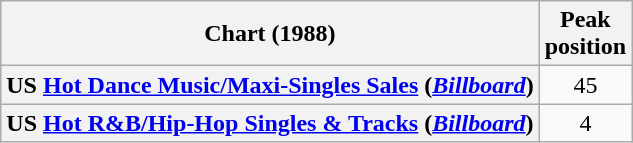<table class="wikitable sortable plainrowheaders">
<tr>
<th scope="col">Chart (1988)</th>
<th scope="col">Peak<br>position</th>
</tr>
<tr>
<th scope="row">US <a href='#'>Hot Dance Music/Maxi-Singles Sales</a> (<em><a href='#'>Billboard</a></em>)</th>
<td align=center>45</td>
</tr>
<tr>
<th scope="row">US <a href='#'>Hot R&B/Hip-Hop Singles & Tracks</a> (<em><a href='#'>Billboard</a></em>)</th>
<td align=center>4</td>
</tr>
</table>
